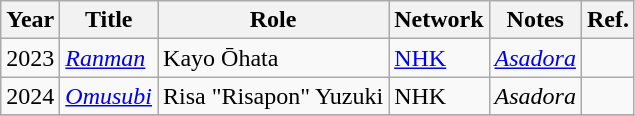<table class="wikitable">
<tr>
<th>Year</th>
<th>Title</th>
<th>Role</th>
<th>Network</th>
<th>Notes</th>
<th>Ref.</th>
</tr>
<tr>
<td>2023</td>
<td><em><a href='#'>Ranman</a></em></td>
<td>Kayo Ōhata</td>
<td><a href='#'>NHK</a></td>
<td><em><a href='#'>Asadora</a></em></td>
<td></td>
</tr>
<tr>
<td>2024</td>
<td><em><a href='#'>Omusubi</a></em></td>
<td>Risa "Risapon" Yuzuki</td>
<td>NHK</td>
<td><em>Asadora</em></td>
<td></td>
</tr>
<tr>
</tr>
</table>
